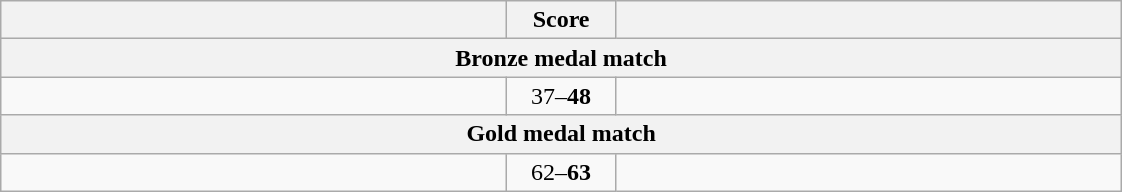<table class="wikitable" style="text-align: left; ">
<tr>
<th align="right" width="330"></th>
<th width="65">Score</th>
<th align="left" width="330"></th>
</tr>
<tr>
<th colspan=3>Bronze medal match</th>
</tr>
<tr>
<td></td>
<td align="center">37–<strong>48</strong></td>
<td><strong></strong></td>
</tr>
<tr>
<th colspan=3>Gold medal match</th>
</tr>
<tr>
<td></td>
<td align="center">62–<strong>63</strong></td>
<td><strong></strong></td>
</tr>
</table>
